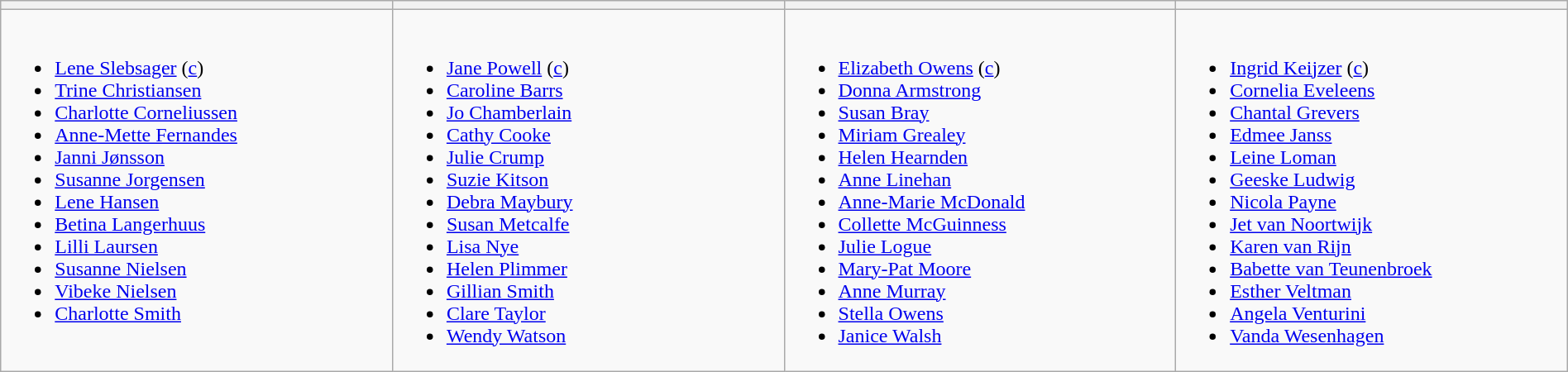<table class="wikitable" width="100%">
<tr>
<th width=25%></th>
<th width=25%></th>
<th width=25%></th>
<th width=25%></th>
</tr>
<tr>
<td valign=top><br><ul><li><a href='#'>Lene Slebsager</a> (<a href='#'>c</a>)</li><li><a href='#'>Trine Christiansen</a></li><li><a href='#'>Charlotte Corneliussen</a></li><li><a href='#'>Anne-Mette Fernandes</a></li><li><a href='#'>Janni Jønsson</a></li><li><a href='#'>Susanne Jorgensen</a></li><li><a href='#'>Lene Hansen</a></li><li><a href='#'>Betina Langerhuus</a></li><li><a href='#'>Lilli Laursen</a></li><li><a href='#'>Susanne Nielsen</a></li><li><a href='#'>Vibeke Nielsen</a></li><li><a href='#'>Charlotte Smith</a></li></ul></td>
<td valign=top><br><ul><li><a href='#'>Jane Powell</a> (<a href='#'>c</a>)</li><li><a href='#'>Caroline Barrs</a></li><li><a href='#'>Jo Chamberlain</a></li><li><a href='#'>Cathy Cooke</a></li><li><a href='#'>Julie Crump</a></li><li><a href='#'>Suzie Kitson</a></li><li><a href='#'>Debra Maybury</a></li><li><a href='#'>Susan Metcalfe</a></li><li><a href='#'>Lisa Nye</a></li><li><a href='#'>Helen Plimmer</a></li><li><a href='#'>Gillian Smith</a></li><li><a href='#'>Clare Taylor</a></li><li><a href='#'>Wendy Watson</a></li></ul></td>
<td valign=top><br><ul><li><a href='#'>Elizabeth Owens</a> (<a href='#'>c</a>)</li><li><a href='#'>Donna Armstrong</a></li><li><a href='#'>Susan Bray</a></li><li><a href='#'>Miriam Grealey</a></li><li><a href='#'>Helen Hearnden</a></li><li><a href='#'>Anne Linehan</a></li><li><a href='#'>Anne-Marie McDonald</a></li><li><a href='#'>Collette McGuinness</a></li><li><a href='#'>Julie Logue</a></li><li><a href='#'>Mary-Pat Moore</a></li><li><a href='#'>Anne Murray</a></li><li><a href='#'>Stella Owens</a></li><li><a href='#'>Janice Walsh</a></li></ul></td>
<td valign=top><br><ul><li><a href='#'>Ingrid Keijzer</a> (<a href='#'>c</a>)</li><li><a href='#'>Cornelia Eveleens</a></li><li><a href='#'>Chantal Grevers</a></li><li><a href='#'>Edmee Janss</a></li><li><a href='#'>Leine Loman</a></li><li><a href='#'>Geeske Ludwig</a></li><li><a href='#'>Nicola Payne</a></li><li><a href='#'>Jet van Noortwijk</a></li><li><a href='#'>Karen van Rijn</a></li><li><a href='#'>Babette van Teunenbroek</a></li><li><a href='#'>Esther Veltman</a></li><li><a href='#'>Angela Venturini</a></li><li><a href='#'>Vanda Wesenhagen</a></li></ul></td>
</tr>
</table>
